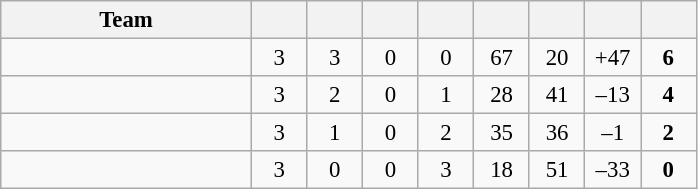<table class="wikitable" style="text-align:center; font-size:95%;">
<tr>
<th width=160>Team</th>
<th width=30></th>
<th width=30></th>
<th width=30></th>
<th width=30></th>
<th width=30></th>
<th width=30></th>
<th width=30></th>
<th width=30></th>
</tr>
<tr>
<td align=left></td>
<td>3</td>
<td>3</td>
<td>0</td>
<td>0</td>
<td>67</td>
<td>20</td>
<td>+47</td>
<td><strong>6</strong></td>
</tr>
<tr>
<td align=left></td>
<td>3</td>
<td>2</td>
<td>0</td>
<td>1</td>
<td>28</td>
<td>41</td>
<td>–13</td>
<td><strong>4</strong></td>
</tr>
<tr>
<td align=left></td>
<td>3</td>
<td>1</td>
<td>0</td>
<td>2</td>
<td>35</td>
<td>36</td>
<td>–1</td>
<td><strong>2</strong></td>
</tr>
<tr>
<td align=left></td>
<td>3</td>
<td>0</td>
<td>0</td>
<td>3</td>
<td>18</td>
<td>51</td>
<td>–33</td>
<td><strong>0</strong></td>
</tr>
</table>
